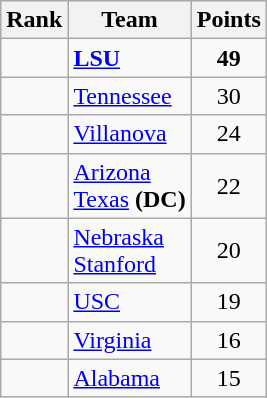<table class="wikitable sortable" style="text-align:center">
<tr>
<th>Rank</th>
<th>Team</th>
<th>Points</th>
</tr>
<tr>
<td></td>
<td align="left"><strong><a href='#'>LSU</a></strong></td>
<td><strong>49</strong></td>
</tr>
<tr>
<td></td>
<td align="left"><a href='#'>Tennessee</a></td>
<td>30</td>
</tr>
<tr>
<td></td>
<td align="left"><a href='#'>Villanova</a></td>
<td>24</td>
</tr>
<tr>
<td></td>
<td align="left"><a href='#'>Arizona</a><br><a href='#'>Texas</a> <strong>(DC)</strong></td>
<td>22</td>
</tr>
<tr>
<td></td>
<td align="left"><a href='#'>Nebraska</a><br><a href='#'>Stanford</a></td>
<td>20</td>
</tr>
<tr>
<td></td>
<td align="left"><a href='#'>USC</a></td>
<td>19</td>
</tr>
<tr>
<td></td>
<td align="left"><a href='#'>Virginia</a></td>
<td>16</td>
</tr>
<tr>
<td></td>
<td align="left"><a href='#'>Alabama</a></td>
<td>15</td>
</tr>
</table>
